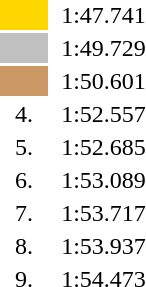<table style="text-align:center">
<tr>
<td width=30 bgcolor=gold></td>
<td align=left></td>
<td width=60>1:47.741</td>
</tr>
<tr>
<td bgcolor=silver></td>
<td align=left></td>
<td>1:49.729</td>
</tr>
<tr>
<td bgcolor=cc9966></td>
<td align=left></td>
<td>1:50.601</td>
</tr>
<tr>
<td>4.</td>
<td align=left></td>
<td>1:52.557</td>
</tr>
<tr>
<td>5.</td>
<td align=left></td>
<td>1:52.685</td>
</tr>
<tr>
<td>6.</td>
<td align=left></td>
<td>1:53.089</td>
</tr>
<tr>
<td>7.</td>
<td align=left></td>
<td>1:53.717</td>
</tr>
<tr>
<td>8.</td>
<td align=left></td>
<td>1:53.937</td>
</tr>
<tr>
<td>9.</td>
<td align=left></td>
<td>1:54.473</td>
</tr>
</table>
